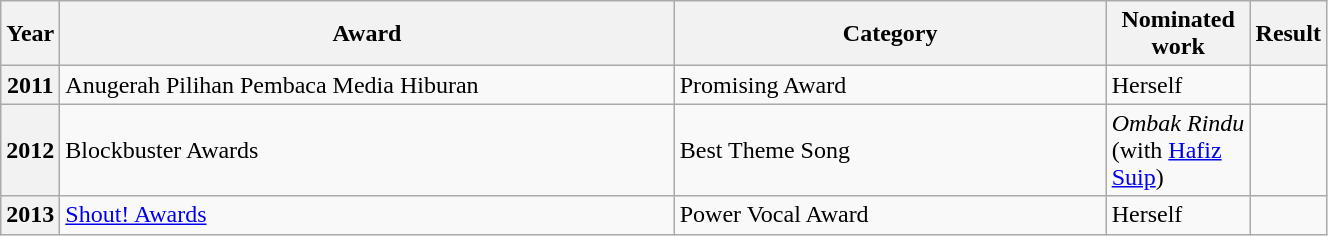<table class="wikitable plainrowheaders" style="width:70%;">
<tr>
<th scope="col" style="width:4%;">Year</th>
<th scope="col" style="width:50%;">Award</th>
<th scope="col" style="width:35%;">Category</th>
<th scope="col" style="width:75%;">Nominated work</th>
<th scope="col" style="width:6%;">Result</th>
</tr>
<tr>
<th scope="row">2011</th>
<td>Anugerah Pilihan Pembaca Media Hiburan</td>
<td>Promising Award</td>
<td>Herself</td>
<td></td>
</tr>
<tr>
<th scope="row">2012</th>
<td>Blockbuster Awards</td>
<td>Best Theme Song</td>
<td><em>Ombak Rindu</em> (with <a href='#'>Hafiz Suip</a>)</td>
<td></td>
</tr>
<tr>
<th scope="row">2013</th>
<td><a href='#'>Shout! Awards</a></td>
<td>Power Vocal Award</td>
<td>Herself</td>
<td></td>
</tr>
</table>
